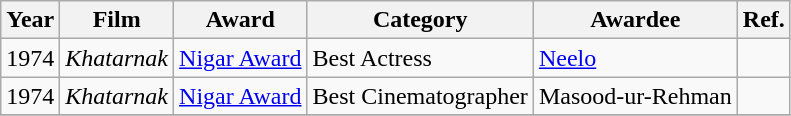<table class="wikitable">
<tr>
<th>Year</th>
<th>Film</th>
<th>Award</th>
<th>Category</th>
<th>Awardee</th>
<th>Ref.</th>
</tr>
<tr>
<td>1974</td>
<td><em>Khatarnak</em></td>
<td><a href='#'>Nigar Award</a></td>
<td>Best Actress</td>
<td><a href='#'>Neelo</a></td>
<td></td>
</tr>
<tr>
<td>1974</td>
<td><em>Khatarnak</em></td>
<td><a href='#'>Nigar Award</a></td>
<td>Best Cinematographer</td>
<td>Masood-ur-Rehman</td>
<td></td>
</tr>
<tr>
</tr>
</table>
